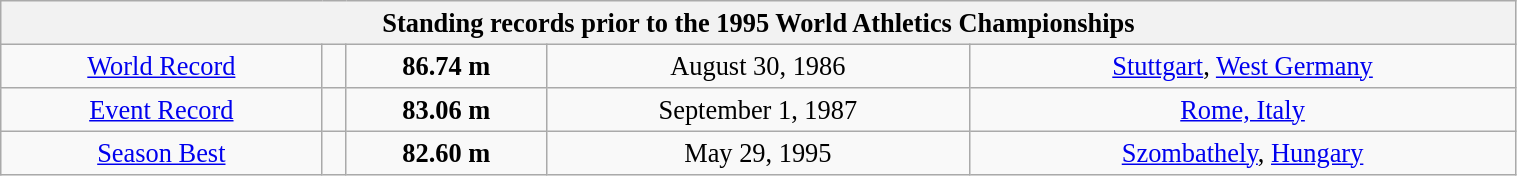<table class="wikitable" style=" text-align:center; font-size:110%;" width="80%">
<tr>
<th colspan="5">Standing records prior to the 1995 World Athletics Championships</th>
</tr>
<tr>
<td><a href='#'>World Record</a></td>
<td></td>
<td><strong>86.74 m </strong></td>
<td>August 30, 1986</td>
<td> <a href='#'>Stuttgart</a>, <a href='#'>West Germany</a></td>
</tr>
<tr>
<td><a href='#'>Event Record</a></td>
<td></td>
<td><strong>83.06 m </strong></td>
<td>September 1, 1987</td>
<td> <a href='#'>Rome, Italy</a></td>
</tr>
<tr>
<td><a href='#'>Season Best</a></td>
<td></td>
<td><strong>82.60 m </strong></td>
<td>May 29, 1995</td>
<td> <a href='#'>Szombathely</a>, <a href='#'>Hungary</a></td>
</tr>
</table>
